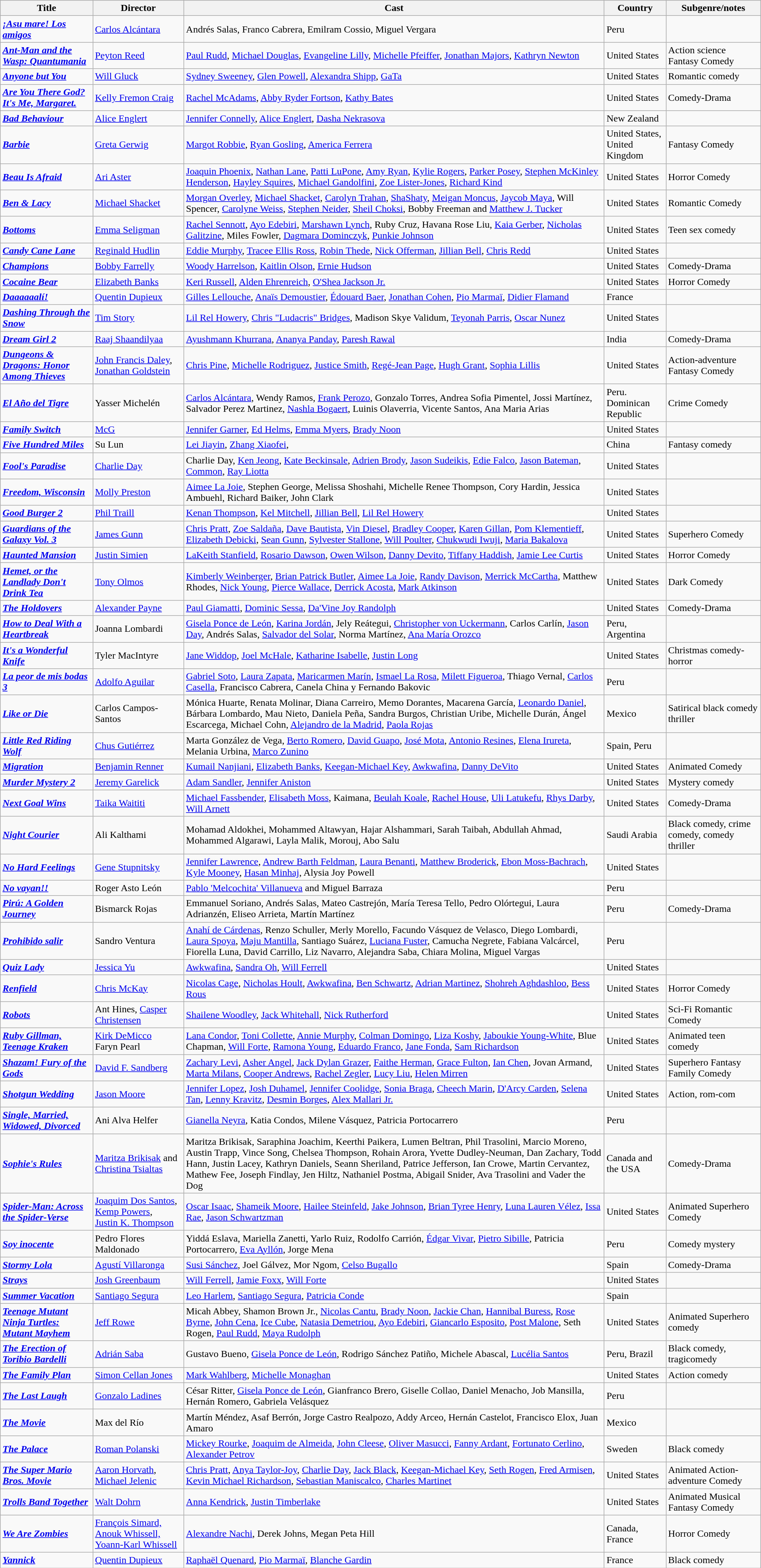<table class="wikitable sortable">
<tr>
<th>Title</th>
<th>Director</th>
<th>Cast</th>
<th>Country</th>
<th>Subgenre/notes</th>
</tr>
<tr>
<td><strong><em><a href='#'>¡Asu mare! Los amigos</a></em></strong></td>
<td><a href='#'>Carlos Alcántara</a></td>
<td>Andrés Salas, Franco Cabrera, Emilram Cossio, Miguel Vergara</td>
<td>Peru</td>
<td></td>
</tr>
<tr>
<td><strong><em><a href='#'>Ant-Man and the Wasp: Quantumania</a></em></strong></td>
<td><a href='#'>Peyton Reed</a></td>
<td><a href='#'>Paul Rudd</a>, <a href='#'>Michael Douglas</a>, <a href='#'>Evangeline Lilly</a>, <a href='#'>Michelle Pfeiffer</a>, <a href='#'>Jonathan Majors</a>, <a href='#'>Kathryn Newton</a></td>
<td>United States</td>
<td>Action science Fantasy Comedy</td>
</tr>
<tr>
<td><strong><em><a href='#'>Anyone but You</a></em></strong></td>
<td><a href='#'>Will Gluck</a></td>
<td><a href='#'>Sydney Sweeney</a>, <a href='#'>Glen Powell</a>, <a href='#'>Alexandra Shipp</a>, <a href='#'>GaTa</a></td>
<td>United States</td>
<td>Romantic comedy</td>
</tr>
<tr>
<td><strong><em><a href='#'>Are You There God? It's Me, Margaret.</a></em></strong></td>
<td><a href='#'>Kelly Fremon Craig</a></td>
<td><a href='#'>Rachel McAdams</a>, <a href='#'>Abby Ryder Fortson</a>, <a href='#'>Kathy Bates</a></td>
<td>United States</td>
<td>Comedy-Drama</td>
</tr>
<tr>
<td><strong><em><a href='#'>Bad Behaviour</a></em></strong></td>
<td><a href='#'>Alice Englert</a></td>
<td><a href='#'>Jennifer Connelly</a>, <a href='#'>Alice Englert</a>, <a href='#'>Dasha Nekrasova</a></td>
<td>New Zealand</td>
<td></td>
</tr>
<tr>
<td><strong><em><a href='#'>Barbie</a></em></strong></td>
<td><a href='#'>Greta Gerwig</a></td>
<td><a href='#'>Margot Robbie</a>, <a href='#'>Ryan Gosling</a>, <a href='#'>America Ferrera</a></td>
<td>United States,<br>United Kingdom</td>
<td>Fantasy Comedy</td>
</tr>
<tr>
<td><strong><em><a href='#'>Beau Is Afraid</a></em></strong></td>
<td><a href='#'>Ari Aster</a></td>
<td><a href='#'>Joaquin Phoenix</a>, <a href='#'>Nathan Lane</a>, <a href='#'>Patti LuPone</a>, <a href='#'>Amy Ryan</a>, <a href='#'>Kylie Rogers</a>, <a href='#'>Parker Posey</a>, <a href='#'>Stephen McKinley Henderson</a>, <a href='#'>Hayley Squires</a>, <a href='#'>Michael Gandolfini</a>, <a href='#'>Zoe Lister-Jones</a>, <a href='#'>Richard Kind</a></td>
<td>United States</td>
<td>Horror Comedy</td>
</tr>
<tr>
<td><strong><em><a href='#'>Ben & Lacy</a></em></strong></td>
<td><a href='#'>Michael Shacket</a></td>
<td><a href='#'>Morgan Overley</a>, <a href='#'>Michael Shacket</a>, <a href='#'>Carolyn Trahan</a>, <a href='#'>ShaShaty</a>, <a href='#'>Meigan Moncus</a>, <a href='#'>Jaycob Maya</a>, Will Spencer, <a href='#'>Carolyne Weiss</a>, <a href='#'>Stephen Neider</a>, <a href='#'>Sheil Choksi</a>, Bobby Freeman and <a href='#'>Matthew J. Tucker</a></td>
<td>United States</td>
<td>Romantic Comedy</td>
</tr>
<tr>
<td><strong><em><a href='#'>Bottoms</a></em></strong></td>
<td><a href='#'>Emma Seligman</a></td>
<td><a href='#'>Rachel Sennott</a>, <a href='#'>Ayo Edebiri</a>, <a href='#'>Marshawn Lynch</a>, Ruby Cruz, Havana Rose Liu, <a href='#'>Kaia Gerber</a>, <a href='#'>Nicholas Galitzine</a>, Miles Fowler, <a href='#'>Dagmara Dominczyk</a>, <a href='#'>Punkie Johnson</a></td>
<td>United States</td>
<td>Teen sex comedy</td>
</tr>
<tr>
<td><strong><em><a href='#'>Candy Cane Lane</a></em></strong></td>
<td><a href='#'>Reginald Hudlin</a></td>
<td><a href='#'>Eddie Murphy</a>, <a href='#'>Tracee Ellis Ross</a>, <a href='#'>Robin Thede</a>, <a href='#'>Nick Offerman</a>, <a href='#'>Jillian Bell</a>, <a href='#'>Chris Redd</a></td>
<td>United States</td>
<td></td>
</tr>
<tr>
<td><strong><em><a href='#'>Champions</a></em></strong></td>
<td><a href='#'>Bobby Farrelly</a></td>
<td><a href='#'>Woody Harrelson</a>, <a href='#'>Kaitlin Olson</a>, <a href='#'>Ernie Hudson</a></td>
<td>United States</td>
<td>Comedy-Drama</td>
</tr>
<tr>
<td><strong><em><a href='#'>Cocaine Bear</a></em></strong></td>
<td><a href='#'>Elizabeth Banks</a></td>
<td><a href='#'>Keri Russell</a>, <a href='#'>Alden Ehrenreich</a>, <a href='#'>O'Shea Jackson Jr.</a></td>
<td>United States</td>
<td>Horror Comedy</td>
</tr>
<tr>
<td><strong><em><a href='#'>Daaaaaalí!</a></em></strong></td>
<td><a href='#'>Quentin Dupieux</a></td>
<td><a href='#'>Gilles Lellouche</a>, <a href='#'>Anaïs Demoustier</a>, <a href='#'>Édouard Baer</a>, <a href='#'>Jonathan Cohen</a>, <a href='#'>Pio Marmaï</a>, <a href='#'>Didier Flamand</a></td>
<td>France</td>
<td></td>
</tr>
<tr>
<td><strong><em><a href='#'>Dashing Through the Snow</a></em></strong></td>
<td><a href='#'>Tim Story</a></td>
<td><a href='#'>Lil Rel Howery</a>, <a href='#'>Chris "Ludacris" Bridges</a>, Madison Skye Validum, <a href='#'>Teyonah Parris</a>, <a href='#'>Oscar Nunez</a></td>
<td>United States</td>
<td></td>
</tr>
<tr>
<td><strong><em><a href='#'>Dream Girl 2</a></em></strong></td>
<td><a href='#'>Raaj Shaandilyaa</a></td>
<td><a href='#'>Ayushmann Khurrana</a>, <a href='#'>Ananya Panday</a>, <a href='#'>Paresh Rawal</a></td>
<td>India</td>
<td>Comedy-Drama</td>
</tr>
<tr>
<td><strong><em><a href='#'>Dungeons & Dragons: Honor Among Thieves</a></em></strong></td>
<td><a href='#'>John Francis Daley</a>, <a href='#'>Jonathan Goldstein</a></td>
<td><a href='#'>Chris Pine</a>, <a href='#'>Michelle Rodriguez</a>, <a href='#'>Justice Smith</a>, <a href='#'>Regé-Jean Page</a>, <a href='#'>Hugh Grant</a>, <a href='#'>Sophia Lillis</a></td>
<td>United States</td>
<td>Action-adventure Fantasy Comedy</td>
</tr>
<tr>
<td><strong><em><a href='#'>El Año del Tigre</a></em></strong></td>
<td>Yasser Michelén</td>
<td><a href='#'>Carlos Alcántara</a>, Wendy Ramos, <a href='#'>Frank Perozo</a>, Gonzalo Torres, Andrea Sofia Pimentel, Jossi Martínez, Salvador Perez Martinez, <a href='#'>Nashla Bogaert</a>, Luinis Olaverria, Vicente Santos, Ana Maria Arias</td>
<td>Peru. Dominican Republic</td>
<td>Crime Comedy</td>
</tr>
<tr>
<td><strong><em><a href='#'>Family Switch</a></em></strong></td>
<td><a href='#'>McG</a></td>
<td><a href='#'>Jennifer Garner</a>, <a href='#'>Ed Helms</a>, <a href='#'>Emma Myers</a>, <a href='#'>Brady Noon</a></td>
<td>United States</td>
<td></td>
</tr>
<tr>
<td><strong><em><a href='#'>Five Hundred Miles</a></em></strong></td>
<td>Su Lun</td>
<td><a href='#'>Lei Jiayin</a>, <a href='#'>Zhang Xiaofei</a>, </td>
<td>China</td>
<td>Fantasy comedy</td>
</tr>
<tr>
<td><strong><em><a href='#'>Fool's Paradise</a></em></strong></td>
<td><a href='#'>Charlie Day</a></td>
<td>Charlie Day, <a href='#'>Ken Jeong</a>, <a href='#'>Kate Beckinsale</a>, <a href='#'>Adrien Brody</a>, <a href='#'>Jason Sudeikis</a>, <a href='#'>Edie Falco</a>, <a href='#'>Jason Bateman</a>, <a href='#'>Common</a>, <a href='#'>Ray Liotta</a></td>
<td>United States</td>
<td></td>
</tr>
<tr>
<td><a href='#'><strong><em>Freedom, Wisconsin</em></strong></a></td>
<td><a href='#'>Molly Preston</a></td>
<td><a href='#'>Aimee La Joie</a>, Stephen George, Melissa Shoshahi, Michelle Renee Thompson, Cory Hardin, Jessica Ambuehl, Richard Baiker, John Clark</td>
<td>United States</td>
<td></td>
</tr>
<tr>
<td><strong><em><a href='#'>Good Burger 2</a></em></strong></td>
<td><a href='#'>Phil Traill</a></td>
<td><a href='#'>Kenan Thompson</a>, <a href='#'>Kel Mitchell</a>, <a href='#'>Jillian Bell</a>, <a href='#'>Lil Rel Howery</a></td>
<td>United States</td>
<td></td>
</tr>
<tr>
<td><strong><em><a href='#'>Guardians of the Galaxy Vol. 3</a></em></strong></td>
<td><a href='#'>James Gunn</a></td>
<td><a href='#'>Chris Pratt</a>, <a href='#'>Zoe Saldaña</a>, <a href='#'>Dave Bautista</a>, <a href='#'>Vin Diesel</a>, <a href='#'>Bradley Cooper</a>, <a href='#'>Karen Gillan</a>, <a href='#'>Pom Klementieff</a>, <a href='#'>Elizabeth Debicki</a>, <a href='#'>Sean Gunn</a>, <a href='#'>Sylvester Stallone</a>, <a href='#'>Will Poulter</a>, <a href='#'>Chukwudi Iwuji</a>, <a href='#'>Maria Bakalova</a></td>
<td>United States</td>
<td>Superhero Comedy</td>
</tr>
<tr>
<td><strong><em><a href='#'>Haunted Mansion</a></em></strong></td>
<td><a href='#'>Justin Simien</a></td>
<td><a href='#'>LaKeith Stanfield</a>, <a href='#'>Rosario Dawson</a>, <a href='#'>Owen Wilson</a>, <a href='#'>Danny Devito</a>, <a href='#'>Tiffany Haddish</a>, <a href='#'>Jamie Lee Curtis</a></td>
<td>United States</td>
<td>Horror Comedy</td>
</tr>
<tr>
<td><strong><em><a href='#'>Hemet, or the Landlady Don't Drink Tea</a></em></strong></td>
<td><a href='#'>Tony Olmos</a></td>
<td><a href='#'>Kimberly Weinberger</a>, <a href='#'>Brian Patrick Butler</a>, <a href='#'>Aimee La Joie</a>, <a href='#'>Randy Davison</a>, <a href='#'>Merrick McCartha</a>, Matthew Rhodes, <a href='#'>Nick Young</a>, <a href='#'>Pierce Wallace</a>, <a href='#'>Derrick Acosta</a>, <a href='#'>Mark Atkinson</a></td>
<td>United States</td>
<td>Dark Comedy</td>
</tr>
<tr>
<td><strong><em><a href='#'>The Holdovers</a></em></strong></td>
<td><a href='#'>Alexander Payne</a></td>
<td><a href='#'>Paul Giamatti</a>, <a href='#'>Dominic Sessa</a>, <a href='#'>Da'Vine Joy Randolph</a></td>
<td>United States</td>
<td>Comedy-Drama</td>
</tr>
<tr>
<td><strong><em><a href='#'>How to Deal With a Heartbreak</a></em></strong></td>
<td>Joanna Lombardi</td>
<td><a href='#'>Gisela Ponce de León</a>, <a href='#'>Karina Jordán</a>, Jely Reátegui, <a href='#'>Christopher von Uckermann</a>, Carlos Carlín, <a href='#'>Jason Day</a>, Andrés Salas, <a href='#'>Salvador del Solar</a>, Norma Martínez, <a href='#'>Ana María Orozco</a></td>
<td>Peru, Argentina</td>
<td></td>
</tr>
<tr>
<td><strong><em><a href='#'>It's a Wonderful Knife</a></em></strong></td>
<td>Tyler MacIntyre</td>
<td><a href='#'>Jane Widdop</a>, <a href='#'>Joel McHale</a>, <a href='#'>Katharine Isabelle</a>, <a href='#'>Justin Long</a></td>
<td>United States</td>
<td>Christmas comedy-horror</td>
</tr>
<tr>
<td><strong><em><a href='#'>La peor de mis bodas 3</a></em></strong></td>
<td><a href='#'>Adolfo Aguilar</a></td>
<td><a href='#'>Gabriel Soto</a>, <a href='#'>Laura Zapata</a>, <a href='#'>Maricarmen Marín</a>, <a href='#'>Ismael La Rosa</a>, <a href='#'>Milett Figueroa</a>, Thiago Vernal, <a href='#'>Carlos Casella</a>, Francisco Cabrera, Canela China y Fernando Bakovic</td>
<td>Peru</td>
<td></td>
</tr>
<tr>
<td><strong><em><a href='#'>Like or Die</a></em></strong></td>
<td>Carlos Campos-Santos</td>
<td>Mónica Huarte, Renata Molinar, Diana Carreiro, Memo Dorantes, Macarena García, <a href='#'>Leonardo Daniel</a>, Bárbara Lombardo, Mau Nieto, Daniela Peña, Sandra Burgos, Christian Uribe, Michelle Durán, Ángel Escarcega, Michael Cohn, <a href='#'>Alejandro de la Madrid</a>, <a href='#'>Paola Rojas</a></td>
<td>Mexico</td>
<td>Satirical black comedy thriller</td>
</tr>
<tr>
<td><strong><em><a href='#'>Little Red Riding Wolf</a></em></strong></td>
<td><a href='#'>Chus Gutiérrez</a></td>
<td>Marta González de Vega, <a href='#'>Berto Romero</a>, <a href='#'>David Guapo</a>, <a href='#'>José Mota</a>, <a href='#'>Antonio Resines</a>, <a href='#'>Elena Irureta</a>, Melania Urbina, <a href='#'>Marco Zunino</a></td>
<td>Spain, Peru</td>
<td></td>
</tr>
<tr>
<td><strong><em><a href='#'>Migration</a></em></strong></td>
<td><a href='#'>Benjamin Renner</a></td>
<td><a href='#'>Kumail Nanjiani</a>, <a href='#'>Elizabeth Banks</a>, <a href='#'>Keegan-Michael Key</a>, <a href='#'>Awkwafina</a>, <a href='#'>Danny DeVito</a></td>
<td>United States</td>
<td>Animated Comedy</td>
</tr>
<tr>
<td><strong><em><a href='#'>Murder Mystery 2</a></em></strong></td>
<td><a href='#'>Jeremy Garelick</a></td>
<td><a href='#'>Adam Sandler</a>, <a href='#'>Jennifer Aniston</a></td>
<td>United States</td>
<td>Mystery comedy</td>
</tr>
<tr>
<td><em><a href='#'><strong>Next Goal Wins</strong></a></em></td>
<td><a href='#'>Taika Waititi</a></td>
<td><a href='#'>Michael Fassbender</a>, <a href='#'>Elisabeth Moss</a>, Kaimana, <a href='#'>Beulah Koale</a>, <a href='#'>Rachel House</a>, <a href='#'>Uli Latukefu</a>, <a href='#'>Rhys Darby</a>, <a href='#'>Will Arnett</a></td>
<td>United States</td>
<td>Comedy-Drama</td>
</tr>
<tr>
<td><strong><em><a href='#'>Night Courier</a></em></strong></td>
<td>Ali Kalthami</td>
<td>Mohamad Aldokhei, Mohammed Altawyan, Hajar Alshammari, Sarah Taibah, Abdullah Ahmad, Mohammed Algarawi, Layla Malik, Morouj, Abo Salu</td>
<td>Saudi Arabia</td>
<td>Black comedy, crime comedy, comedy thriller</td>
</tr>
<tr>
<td><em><a href='#'><strong>No Hard Feelings</strong></a></em></td>
<td><a href='#'>Gene Stupnitsky</a></td>
<td><a href='#'>Jennifer Lawrence</a>, <a href='#'>Andrew Barth Feldman</a>, <a href='#'>Laura Benanti</a>, <a href='#'>Matthew Broderick</a>, <a href='#'>Ebon Moss-Bachrach</a>, <a href='#'>Kyle Mooney</a>, <a href='#'>Hasan Minhaj</a>, Alysia Joy Powell</td>
<td>United States</td>
<td></td>
</tr>
<tr>
<td><strong><em><a href='#'>No vayan!!</a></em></strong></td>
<td>Roger Asto León</td>
<td><a href='#'>Pablo 'Melcochita' Villanueva</a> and Miguel Barraza</td>
<td>Peru</td>
<td></td>
</tr>
<tr>
<td><strong><em><a href='#'>Pirú: A Golden Journey</a></em></strong></td>
<td>Bismarck Rojas</td>
<td>Emmanuel Soriano, Andrés Salas, Mateo Castrejón, María Teresa Tello, Pedro Olórtegui, Laura Adrianzén, Eliseo Arrieta, Martín Martínez</td>
<td>Peru</td>
<td>Comedy-Drama</td>
</tr>
<tr>
<td><strong><em><a href='#'>Prohibido salir</a></em></strong></td>
<td>Sandro Ventura</td>
<td><a href='#'>Anahí de Cárdenas</a>, Renzo Schuller, Merly Morello, Facundo Vásquez de Velasco, Diego Lombardi, <a href='#'>Laura Spoya</a>, <a href='#'>Maju Mantilla</a>, Santiago Suárez, <a href='#'>Luciana Fuster</a>, Camucha Negrete, Fabiana Valcárcel, Fiorella Luna, David Carrillo, Liz Navarro, Alejandra Saba, Chiara Molina, Miguel Vargas</td>
<td>Peru</td>
<td></td>
</tr>
<tr>
<td><strong><em><a href='#'>Quiz Lady</a></em></strong></td>
<td><a href='#'>Jessica Yu</a></td>
<td><a href='#'>Awkwafina</a>, <a href='#'>Sandra Oh</a>, <a href='#'>Will Ferrell</a></td>
<td>United States</td>
<td></td>
</tr>
<tr>
<td><em><a href='#'><strong>Renfield</strong></a></em></td>
<td><a href='#'>Chris McKay</a></td>
<td><a href='#'>Nicolas Cage</a>, <a href='#'>Nicholas Hoult</a>, <a href='#'>Awkwafina</a>, <a href='#'>Ben Schwartz</a>, <a href='#'>Adrian Martinez</a>, <a href='#'>Shohreh Aghdashloo</a>, <a href='#'>Bess Rous</a></td>
<td>United States</td>
<td>Horror Comedy</td>
</tr>
<tr>
<td><strong><em><a href='#'>Robots</a></em></strong></td>
<td>Ant Hines, <a href='#'>Casper Christensen</a></td>
<td><a href='#'>Shailene Woodley</a>, <a href='#'>Jack Whitehall</a>, <a href='#'>Nick Rutherford</a></td>
<td>United States</td>
<td>Sci-Fi Romantic Comedy</td>
</tr>
<tr>
<td><strong><em><a href='#'>Ruby Gillman, Teenage Kraken</a></em></strong></td>
<td><a href='#'>Kirk DeMicco</a><br>Faryn Pearl</td>
<td><a href='#'>Lana Condor</a>, <a href='#'>Toni Collette</a>, <a href='#'>Annie Murphy</a>, <a href='#'>Colman Domingo</a>, <a href='#'>Liza Koshy</a>, <a href='#'>Jaboukie Young-White</a>, Blue Chapman, <a href='#'>Will Forte</a>, <a href='#'>Ramona Young</a>, <a href='#'>Eduardo Franco</a>, <a href='#'>Jane Fonda</a>, <a href='#'>Sam Richardson</a></td>
<td>United States</td>
<td>Animated teen comedy</td>
</tr>
<tr>
<td><strong><em><a href='#'>Shazam! Fury of the Gods</a></em></strong></td>
<td><a href='#'>David F. Sandberg</a></td>
<td><a href='#'>Zachary Levi</a>, <a href='#'>Asher Angel</a>, <a href='#'>Jack Dylan Grazer</a>, <a href='#'>Faithe Herman</a>, <a href='#'>Grace Fulton</a>, <a href='#'>Ian Chen</a>, Jovan Armand, <a href='#'>Marta Milans</a>, <a href='#'>Cooper Andrews</a>, <a href='#'>Rachel Zegler</a>, <a href='#'>Lucy Liu</a>, <a href='#'>Helen Mirren</a></td>
<td>United States</td>
<td>Superhero Fantasy Family Comedy</td>
</tr>
<tr>
<td><strong><em><a href='#'>Shotgun Wedding</a></em></strong></td>
<td><a href='#'>Jason Moore</a></td>
<td><a href='#'>Jennifer Lopez</a>, <a href='#'>Josh Duhamel</a>, <a href='#'>Jennifer Coolidge</a>, <a href='#'>Sonia Braga</a>, <a href='#'>Cheech Marin</a>, <a href='#'>D'Arcy Carden</a>, <a href='#'>Selena Tan</a>, <a href='#'>Lenny Kravitz</a>, <a href='#'>Desmin Borges</a>, <a href='#'>Alex Mallari Jr.</a></td>
<td>United States</td>
<td>Action, rom-com</td>
</tr>
<tr>
<td><strong><em><a href='#'>Single, Married, Widowed, Divorced</a></em></strong></td>
<td>Ani Alva Helfer</td>
<td><a href='#'>Gianella Neyra</a>, Katia Condos, Milene Vásquez, Patricia Portocarrero</td>
<td>Peru</td>
<td></td>
</tr>
<tr>
<td><strong><em><a href='#'>Sophie's Rules</a></em></strong></td>
<td><a href='#'>Maritza Brikisak</a> and <a href='#'>Christina Tsialtas</a></td>
<td>Maritza Brikisak, Saraphina Joachim, Keerthi Paikera, Lumen Beltran, Phil Trasolini, Marcio Moreno, Austin Trapp, Vince Song, Chelsea Thompson, Rohain Arora, Yvette Dudley-Neuman, Dan Zachary, Todd Hann, Justin Lacey, Kathryn Daniels, Seann Sheriland, Patrice Jefferson, Ian Crowe, Martin Cervantez, Mathew Fee, Joseph Findlay, Jen Hiltz, Nathaniel Postma, Abigail Snider, Ava Trasolini and Vader the Dog</td>
<td>Canada and the USA</td>
<td>Comedy-Drama</td>
</tr>
<tr>
<td><strong><em><a href='#'>Spider-Man: Across the Spider-Verse</a></em></strong></td>
<td><a href='#'>Joaquim Dos Santos</a>,<br><a href='#'>Kemp Powers</a>,<br><a href='#'>Justin K. Thompson</a></td>
<td><a href='#'>Oscar Isaac</a>, <a href='#'>Shameik Moore</a>, <a href='#'>Hailee Steinfeld</a>, <a href='#'>Jake Johnson</a>, <a href='#'>Brian Tyree Henry</a>, <a href='#'>Luna Lauren Vélez</a>, <a href='#'>Issa Rae</a>, <a href='#'>Jason Schwartzman</a></td>
<td>United States</td>
<td>Animated Superhero Comedy</td>
</tr>
<tr>
<td><strong><em><a href='#'>Soy inocente</a></em></strong></td>
<td>Pedro Flores Maldonado</td>
<td>Yiddá Eslava, Mariella Zanetti, Yarlo Ruiz, Rodolfo Carrión, <a href='#'>Édgar Vivar</a>, <a href='#'>Pietro Sibille</a>, Patricia Portocarrero, <a href='#'>Eva Ayllón</a>, Jorge Mena</td>
<td>Peru</td>
<td>Comedy mystery</td>
</tr>
<tr>
<td><strong><em><a href='#'>Stormy Lola</a></em></strong></td>
<td><a href='#'>Agustí Villaronga</a></td>
<td><a href='#'>Susi Sánchez</a>, Joel Gálvez, Mor Ngom, <a href='#'>Celso Bugallo</a></td>
<td>Spain</td>
<td>Comedy-Drama</td>
</tr>
<tr>
<td><em><a href='#'><strong>Strays</strong></a></em></td>
<td><a href='#'>Josh Greenbaum</a></td>
<td><a href='#'>Will Ferrell</a>, <a href='#'>Jamie Foxx</a>, <a href='#'>Will Forte</a></td>
<td>United States</td>
<td></td>
</tr>
<tr>
<td><a href='#'><strong><em>Summer Vacation</em></strong></a></td>
<td><a href='#'>Santiago Segura</a></td>
<td><a href='#'>Leo Harlem</a>, <a href='#'>Santiago Segura</a>, <a href='#'>Patricia Conde</a></td>
<td>Spain</td>
<td></td>
</tr>
<tr>
<td><strong><em><a href='#'>Teenage Mutant Ninja Turtles: Mutant Mayhem</a></em></strong></td>
<td><a href='#'>Jeff Rowe</a></td>
<td>Micah Abbey, Shamon Brown Jr., <a href='#'>Nicolas Cantu</a>, <a href='#'>Brady Noon</a>, <a href='#'>Jackie Chan</a>, <a href='#'>Hannibal Buress</a>, <a href='#'>Rose Byrne</a>, <a href='#'>John Cena</a>, <a href='#'>Ice Cube</a>, <a href='#'>Natasia Demetriou</a>, <a href='#'>Ayo Edebiri</a>, <a href='#'>Giancarlo Esposito</a>, <a href='#'>Post Malone</a>, Seth Rogen, <a href='#'>Paul Rudd</a>, <a href='#'>Maya Rudolph</a></td>
<td>United States</td>
<td>Animated Superhero comedy</td>
</tr>
<tr>
<td><strong><em><a href='#'>The Erection of Toribio Bardelli</a></em></strong></td>
<td><a href='#'>Adrián Saba</a></td>
<td>Gustavo Bueno, <a href='#'>Gisela Ponce de León</a>, Rodrigo Sánchez Patiño, Michele Abascal, <a href='#'>Lucélia Santos</a></td>
<td>Peru, Brazil</td>
<td>Black comedy, tragicomedy</td>
</tr>
<tr>
<td><strong><em><a href='#'>The Family Plan</a></em></strong></td>
<td><a href='#'>Simon Cellan Jones</a></td>
<td><a href='#'>Mark Wahlberg</a>, <a href='#'>Michelle Monaghan</a></td>
<td>United States</td>
<td>Action comedy</td>
</tr>
<tr>
<td><strong><em><a href='#'>The Last Laugh</a></em></strong></td>
<td><a href='#'>Gonzalo Ladines</a></td>
<td>César Ritter, <a href='#'>Gisela Ponce de León</a>, Gianfranco Brero, Giselle Collao, Daniel Menacho, Job Mansilla, Hernán Romero, Gabriela Velásquez</td>
<td>Peru</td>
<td></td>
</tr>
<tr>
<td><em><a href='#'><strong>The Movie</strong></a></em></td>
<td>Max del Río</td>
<td>Martín Méndez, Asaf Berrón, Jorge Castro Realpozo, Addy Arceo, Hernán Castelot, Francisco Elox, Juan Amaro</td>
<td>Mexico</td>
<td></td>
</tr>
<tr>
<td><strong><em><a href='#'>The Palace</a></em></strong></td>
<td><a href='#'>Roman Polanski</a></td>
<td><a href='#'>Mickey Rourke</a>, <a href='#'>Joaquim de Almeida</a>, <a href='#'>John Cleese</a>, <a href='#'>Oliver Masucci</a>, <a href='#'>Fanny Ardant</a>, <a href='#'>Fortunato Cerlino</a>, <a href='#'>Alexander Petrov</a></td>
<td>Sweden</td>
<td>Black comedy</td>
</tr>
<tr>
<td><strong><em><a href='#'>The Super Mario Bros. Movie</a></em></strong></td>
<td><a href='#'>Aaron Horvath</a>,<br><a href='#'>Michael Jelenic</a></td>
<td><a href='#'>Chris Pratt</a>, <a href='#'>Anya Taylor-Joy</a>, <a href='#'>Charlie Day</a>, <a href='#'>Jack Black</a>, <a href='#'>Keegan-Michael Key</a>, <a href='#'>Seth Rogen</a>, <a href='#'>Fred Armisen</a>, <a href='#'>Kevin Michael Richardson</a>, <a href='#'>Sebastian Maniscalco</a>, <a href='#'>Charles Martinet</a></td>
<td>United States</td>
<td>Animated Action-adventure Comedy</td>
</tr>
<tr>
<td><strong><em><a href='#'>Trolls Band Together</a></em></strong></td>
<td><a href='#'>Walt Dohrn</a></td>
<td><a href='#'>Anna Kendrick</a>, <a href='#'>Justin Timberlake</a></td>
<td>United States</td>
<td>Animated Musical Fantasy Comedy</td>
</tr>
<tr>
<td><strong><em><a href='#'>We Are Zombies</a></em></strong></td>
<td><a href='#'>François Simard, Anouk Whissell, Yoann-Karl Whissell</a></td>
<td><a href='#'>Alexandre Nachi</a>, Derek Johns, Megan Peta Hill</td>
<td>Canada,<br>France</td>
<td>Horror Comedy</td>
</tr>
<tr>
<td><strong><em><a href='#'>Yannick</a></em></strong></td>
<td><a href='#'>Quentin Dupieux</a></td>
<td><a href='#'>Raphaël Quenard</a>, <a href='#'>Pio Marmaï</a>, <a href='#'>Blanche Gardin</a></td>
<td>France</td>
<td>Black comedy</td>
</tr>
</table>
